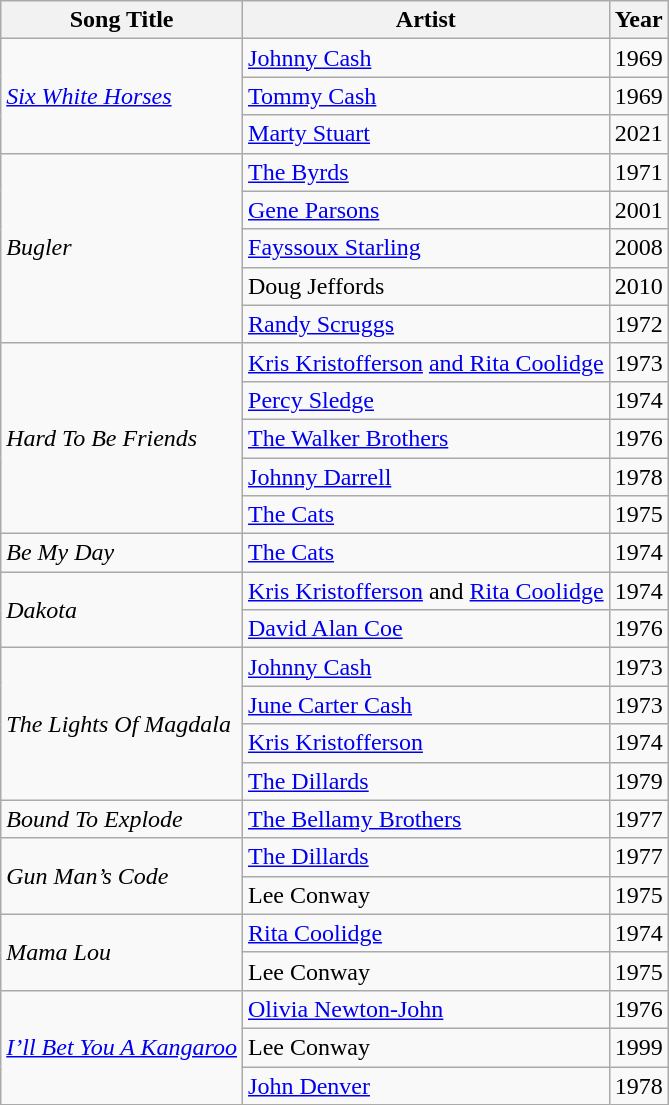<table class="wikitable">
<tr>
<th>Song Title</th>
<th>Artist</th>
<th>Year</th>
</tr>
<tr>
<td rowspan="3"><em><a href='#'>Six White Horses</a></em></td>
<td><a href='#'>Johnny Cash</a></td>
<td>1969</td>
</tr>
<tr>
<td><a href='#'>Tommy Cash</a></td>
<td>1969</td>
</tr>
<tr>
<td><a href='#'>Marty Stuart</a></td>
<td>2021</td>
</tr>
<tr>
<td rowspan="5"><em>Bugler</em></td>
<td><a href='#'>The Byrds</a></td>
<td>1971</td>
</tr>
<tr>
<td><a href='#'>Gene Parsons</a></td>
<td>2001</td>
</tr>
<tr>
<td><a href='#'>Fayssoux Starling</a></td>
<td>2008</td>
</tr>
<tr>
<td>Doug Jeffords</td>
<td>2010</td>
</tr>
<tr>
<td><a href='#'>Randy Scruggs</a></td>
<td>1972</td>
</tr>
<tr>
<td rowspan="5"><em>Hard To Be Friends</em></td>
<td><a href='#'>Kris Kristofferson</a> <a href='#'>and Rita Coolidge</a></td>
<td>1973</td>
</tr>
<tr>
<td><a href='#'>Percy Sledge</a></td>
<td>1974</td>
</tr>
<tr>
<td><a href='#'>The Walker Brothers</a></td>
<td>1976</td>
</tr>
<tr>
<td><a href='#'>Johnny Darrell</a></td>
<td>1978</td>
</tr>
<tr>
<td><a href='#'>The Cats</a></td>
<td>1975</td>
</tr>
<tr>
<td><em>Be My Day</em></td>
<td><a href='#'>The Cats</a></td>
<td>1974</td>
</tr>
<tr>
<td rowspan="2"><em>Dakota</em></td>
<td><a href='#'>Kris Kristofferson</a> and <a href='#'>Rita Coolidge</a></td>
<td>1974</td>
</tr>
<tr>
<td><a href='#'>David Alan Coe</a></td>
<td>1976</td>
</tr>
<tr>
<td rowspan="4"><em>The Lights Of Magdala</em></td>
<td><a href='#'>Johnny Cash</a></td>
<td>1973</td>
</tr>
<tr>
<td><a href='#'>June Carter Cash</a></td>
<td>1973</td>
</tr>
<tr>
<td><a href='#'>Kris Kristofferson</a></td>
<td>1974</td>
</tr>
<tr>
<td><a href='#'>The Dillards</a></td>
<td>1979</td>
</tr>
<tr>
<td><em>Bound To Explode</em></td>
<td><a href='#'>The Bellamy Brothers</a></td>
<td>1977</td>
</tr>
<tr>
<td rowspan="2"><em>Gun Man’s Code</em></td>
<td><a href='#'>The Dillards</a></td>
<td>1977</td>
</tr>
<tr>
<td>Lee Conway</td>
<td>1975</td>
</tr>
<tr>
<td rowspan="2"><em>Mama Lou</em></td>
<td><a href='#'>Rita Coolidge</a></td>
<td>1974</td>
</tr>
<tr>
<td>Lee Conway</td>
<td>1975</td>
</tr>
<tr>
<td rowspan="3"><em><a href='#'>I’ll Bet You A Kangaroo</a></em></td>
<td><a href='#'>Olivia Newton-John</a></td>
<td>1976</td>
</tr>
<tr>
<td>Lee Conway</td>
<td>1999</td>
</tr>
<tr>
<td><a href='#'>John Denver</a></td>
<td>1978</td>
</tr>
</table>
